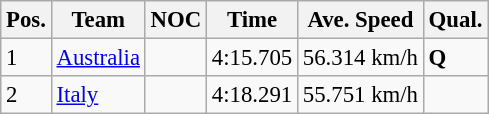<table class="wikitable" style="font-size:95%;">
<tr>
<th>Pos.</th>
<th>Team</th>
<th>NOC</th>
<th>Time</th>
<th>Ave. Speed</th>
<th>Qual.</th>
</tr>
<tr>
<td>1</td>
<td><a href='#'>Australia</a></td>
<td></td>
<td>4:15.705</td>
<td>56.314 km/h</td>
<td><strong>Q</strong></td>
</tr>
<tr>
<td>2</td>
<td><a href='#'>Italy</a></td>
<td></td>
<td>4:18.291</td>
<td>55.751 km/h</td>
<td></td>
</tr>
</table>
